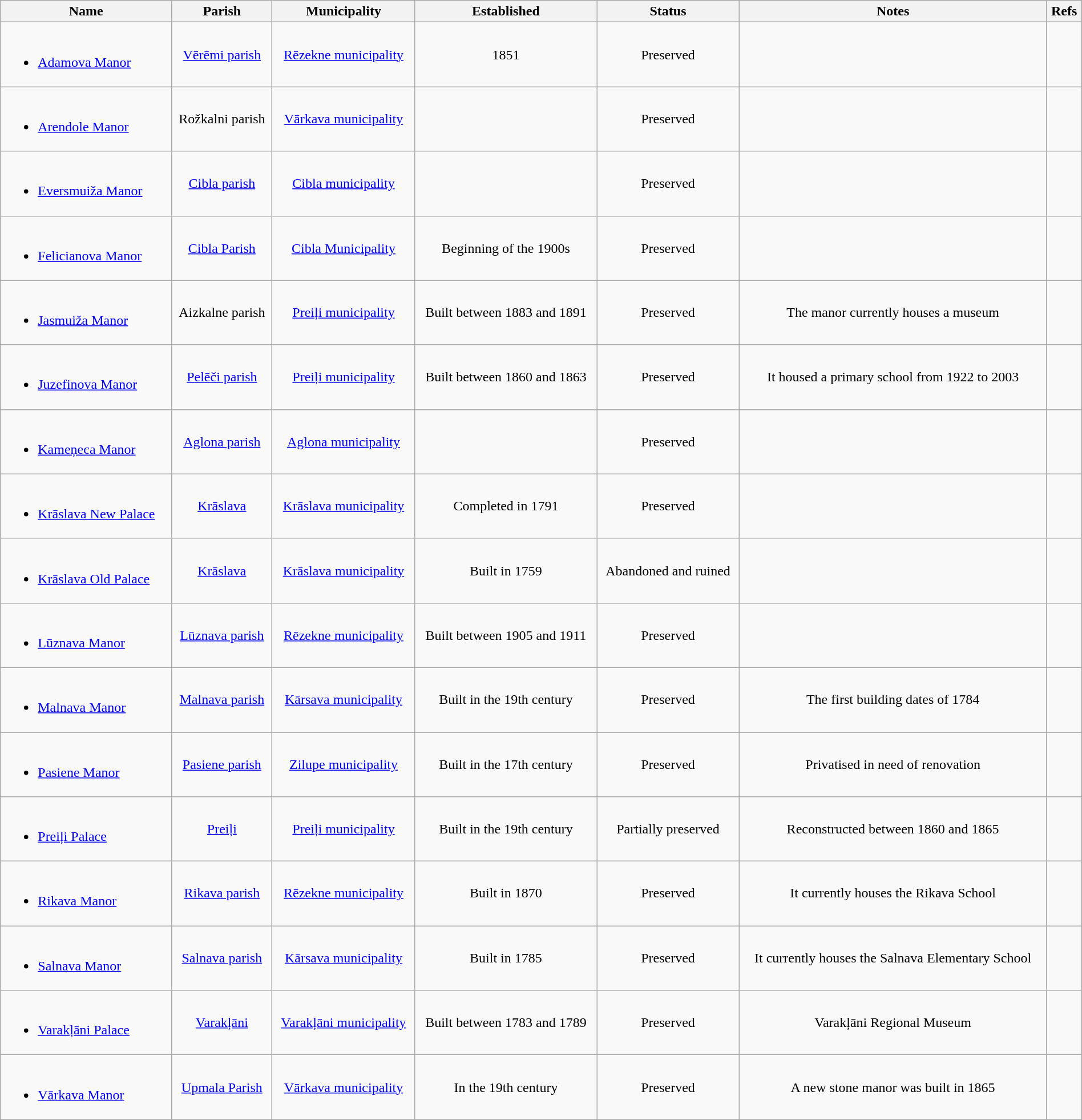<table class="sortable wikitable" style="width:100%; margin:auto;">
<tr>
<th scope="col">Name</th>
<th scope="col">Parish</th>
<th scope="col">Municipality</th>
<th scope="col">Established</th>
<th scope="col">Status</th>
<th scope="col">Notes</th>
<th scope="col">Refs</th>
</tr>
<tr>
<td align="left"><br><ul><li><a href='#'>Adamova Manor</a></li></ul></td>
<td align="center"><a href='#'>Vērēmi parish</a></td>
<td align="center"><a href='#'>Rēzekne municipality</a></td>
<td align="center">1851</td>
<td align="center">Preserved</td>
<td align="center"></td>
<td align="center"></td>
</tr>
<tr>
<td align="left"><br><ul><li><a href='#'>Arendole Manor</a></li></ul></td>
<td align="center">Rožkalni parish</td>
<td align="center"><a href='#'>Vārkava municipality</a></td>
<td align="center"></td>
<td align="center">Preserved</td>
<td align="center"></td>
<td align="center"></td>
</tr>
<tr>
<td align="left"><br><ul><li><a href='#'>Eversmuiža Manor</a></li></ul></td>
<td align="center"><a href='#'>Cibla parish</a></td>
<td align="center"><a href='#'>Cibla municipality</a></td>
<td align="center"></td>
<td align="center">Preserved</td>
<td align="center"></td>
<td align="center"></td>
</tr>
<tr>
<td align="left"><br><ul><li><a href='#'>Felicianova Manor</a></li></ul></td>
<td align="center"><a href='#'>Cibla Parish</a></td>
<td align="center"><a href='#'>Cibla Municipality</a></td>
<td align="center">Beginning of the 1900s</td>
<td align="center">Preserved</td>
<td align="center"></td>
<td align="center"></td>
</tr>
<tr>
<td align="left"><br><ul><li><a href='#'>Jasmuiža Manor</a></li></ul></td>
<td align="center">Aizkalne parish</td>
<td align="center"><a href='#'>Preiļi municipality</a></td>
<td align="center">Built between 1883 and 1891</td>
<td align="center">Preserved</td>
<td align="center">The manor currently houses a museum</td>
<td align="center"></td>
</tr>
<tr>
<td align="left"><br><ul><li><a href='#'>Juzefinova Manor</a></li></ul></td>
<td align="center"><a href='#'>Pelēči parish</a></td>
<td align="center"><a href='#'>Preiļi municipality</a></td>
<td align="center">Built between 1860 and 1863</td>
<td align="center">Preserved</td>
<td align="center">It housed a primary school from 1922 to 2003</td>
<td align="center"></td>
</tr>
<tr>
<td align="left"><br><ul><li><a href='#'>Kameņeca Manor</a></li></ul></td>
<td align="center"><a href='#'>Aglona parish</a></td>
<td align="center"><a href='#'>Aglona municipality</a></td>
<td align="center"></td>
<td align="center">Preserved</td>
<td align="center"></td>
<td align="center"></td>
</tr>
<tr>
<td align="left"><br><ul><li><a href='#'>Krāslava New Palace</a></li></ul></td>
<td align="center"><a href='#'>Krāslava</a></td>
<td align="center"><a href='#'>Krāslava municipality</a></td>
<td align="center">Completed in 1791</td>
<td align="center">Preserved</td>
<td align="center"></td>
<td align="center"></td>
</tr>
<tr>
<td align="left"><br><ul><li><a href='#'>Krāslava Old Palace</a></li></ul></td>
<td align="center"><a href='#'>Krāslava</a></td>
<td align="center"><a href='#'>Krāslava municipality</a></td>
<td align="center">Built in 1759</td>
<td align="center">Abandoned and ruined</td>
<td align="center"></td>
<td align="center"></td>
</tr>
<tr>
<td align="left"><br><ul><li><a href='#'>Lūznava Manor</a></li></ul></td>
<td align="center"><a href='#'>Lūznava parish</a></td>
<td align="center"><a href='#'>Rēzekne municipality</a></td>
<td align="center">Built between 1905 and 1911</td>
<td align="center">Preserved</td>
<td align="center"></td>
<td align="center"></td>
</tr>
<tr>
<td align="left"><br><ul><li><a href='#'>Malnava Manor</a></li></ul></td>
<td align="center"><a href='#'>Malnava parish</a></td>
<td align="center"><a href='#'>Kārsava municipality</a></td>
<td align="center">Built in the 19th century</td>
<td align="center">Preserved</td>
<td align="center">The first building dates of 1784</td>
<td align="center"></td>
</tr>
<tr>
<td align="left"><br><ul><li><a href='#'>Pasiene Manor</a></li></ul></td>
<td align="center"><a href='#'>Pasiene parish</a></td>
<td align="center"><a href='#'>Zilupe municipality</a></td>
<td align="center">Built in the 17th century</td>
<td align="center">Preserved</td>
<td align="center">Privatised in need of renovation</td>
<td align="center"></td>
</tr>
<tr>
<td align="left"><br><ul><li><a href='#'>Preiļi Palace</a></li></ul></td>
<td align="center"><a href='#'>Preiļi</a></td>
<td align="center"><a href='#'>Preiļi municipality</a></td>
<td align="center">Built in the 19th century</td>
<td align="center">Partially preserved</td>
<td align="center">Reconstructed between 1860 and 1865</td>
<td align="center"></td>
</tr>
<tr>
<td align="left"><br><ul><li><a href='#'>Rikava Manor</a></li></ul></td>
<td align="center"><a href='#'>Rikava parish</a></td>
<td align="center"><a href='#'>Rēzekne municipality</a></td>
<td align="center">Built in 1870</td>
<td align="center">Preserved</td>
<td align="center">It currently houses the Rikava School</td>
<td align="center"></td>
</tr>
<tr>
<td align="left"><br><ul><li><a href='#'>Salnava Manor</a></li></ul></td>
<td align="center"><a href='#'>Salnava parish</a></td>
<td align="center"><a href='#'>Kārsava municipality</a></td>
<td align="center">Built in 1785</td>
<td align="center">Preserved</td>
<td align="center">It currently houses the Salnava Elementary School</td>
<td align="center"></td>
</tr>
<tr>
<td align="left"><br><ul><li><a href='#'>Varakļāni Palace</a></li></ul></td>
<td align="center"><a href='#'>Varakļāni</a></td>
<td align="center"><a href='#'>Varakļāni municipality</a></td>
<td align="center">Built between 1783 and 1789</td>
<td align="center">Preserved</td>
<td align="center">Varakļāni Regional Museum</td>
<td align="center"></td>
</tr>
<tr>
<td align="left"><br><ul><li><a href='#'>Vārkava Manor</a></li></ul></td>
<td align="center"><a href='#'>Upmala Parish</a></td>
<td align="center"><a href='#'>Vārkava municipality</a></td>
<td align="center">In the 19th century</td>
<td align="center">Preserved</td>
<td align="center">A new stone manor was built in 1865</td>
<td align="center"></td>
</tr>
</table>
